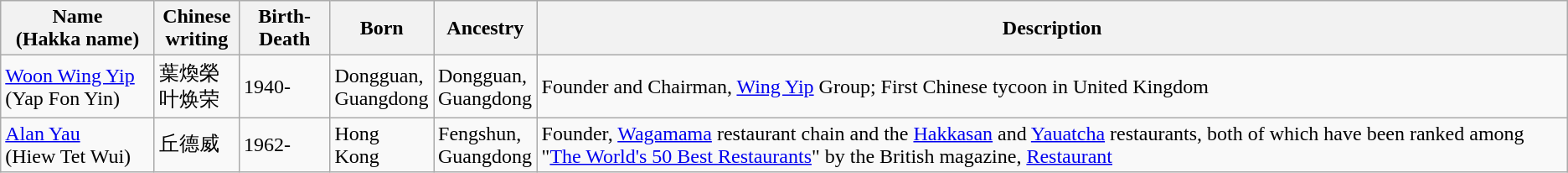<table class="wikitable">
<tr>
<th width="115">Name<br>(Hakka name)</th>
<th width="60">Chinese writing</th>
<th width="65">Birth-Death</th>
<th width="75">Born</th>
<th width="75">Ancestry</th>
<th>Description</th>
</tr>
<tr>
<td><a href='#'>Woon Wing Yip</a><br>(Yap Fon Yin)</td>
<td>葉煥榮<br>叶焕荣</td>
<td>1940-</td>
<td>Dongguan, Guangdong</td>
<td>Dongguan, Guangdong</td>
<td>Founder and Chairman, <a href='#'>Wing Yip</a> Group; First Chinese tycoon in United Kingdom</td>
</tr>
<tr>
<td><a href='#'>Alan Yau</a><br>(Hiew Tet Wui)</td>
<td>丘德威</td>
<td>1962-</td>
<td>Hong Kong</td>
<td>Fengshun, Guangdong</td>
<td>Founder, <a href='#'>Wagamama</a> restaurant chain and the <a href='#'>Hakkasan</a> and <a href='#'>Yauatcha</a> restaurants, both of which have been ranked among "<a href='#'>The World's 50 Best Restaurants</a>" by the British magazine, <a href='#'>Restaurant</a></td>
</tr>
</table>
